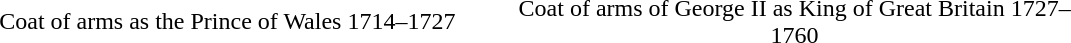<table border="0" align="center" width="60%">
<tr>
<th width=50%></th>
<th width=50%></th>
</tr>
<tr>
<td style="text-align: center;">Coat of arms as the Prince of Wales 1714–1727</td>
<td style="text-align: center;">Coat of arms of George II as King of Great Britain 1727–1760</td>
</tr>
</table>
